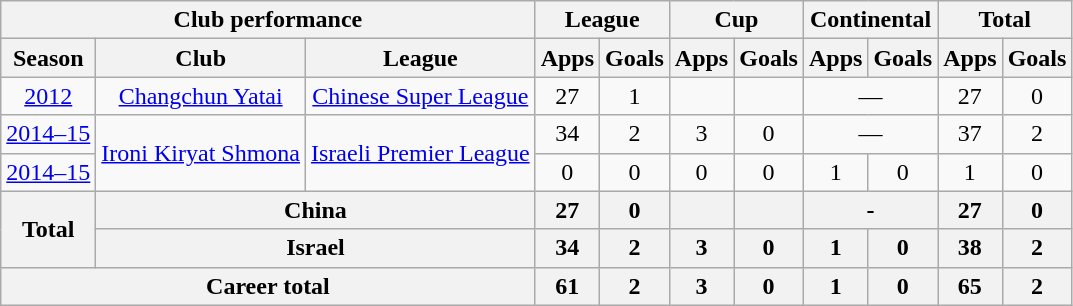<table class="wikitable" style="text-align:center">
<tr>
<th colspan=3>Club performance</th>
<th colspan=2>League</th>
<th colspan=2>Cup</th>
<th colspan=2>Continental</th>
<th colspan=2>Total</th>
</tr>
<tr>
<th>Season</th>
<th>Club</th>
<th>League</th>
<th>Apps</th>
<th>Goals</th>
<th>Apps</th>
<th>Goals</th>
<th>Apps</th>
<th>Goals</th>
<th>Apps</th>
<th>Goals</th>
</tr>
<tr>
<td><a href='#'>2012</a></td>
<td><a href='#'>Changchun Yatai</a></td>
<td><a href='#'>Chinese Super League</a></td>
<td>27</td>
<td>1</td>
<td></td>
<td></td>
<td colspan="2">—</td>
<td>27</td>
<td>0</td>
</tr>
<tr>
<td><a href='#'>2014–15</a></td>
<td rowspan="2"><a href='#'>Ironi Kiryat Shmona</a></td>
<td rowspan="2"><a href='#'>Israeli Premier League</a></td>
<td>34</td>
<td>2</td>
<td>3</td>
<td>0</td>
<td colspan="2">—</td>
<td>37</td>
<td>2</td>
</tr>
<tr>
<td><a href='#'>2014–15</a></td>
<td>0</td>
<td>0</td>
<td>0</td>
<td>0</td>
<td>1</td>
<td>0</td>
<td>1</td>
<td>0</td>
</tr>
<tr>
<th rowspan=2>Total</th>
<th colspan=2>China</th>
<th>27</th>
<th>0</th>
<th></th>
<th></th>
<th colspan="2">-</th>
<th>27</th>
<th>0</th>
</tr>
<tr>
<th colspan=2>Israel</th>
<th>34</th>
<th>2</th>
<th>3</th>
<th>0</th>
<th>1</th>
<th>0</th>
<th>38</th>
<th>2</th>
</tr>
<tr>
<th colspan=3>Career total</th>
<th>61</th>
<th>2</th>
<th>3</th>
<th>0</th>
<th>1</th>
<th>0</th>
<th>65</th>
<th>2</th>
</tr>
</table>
